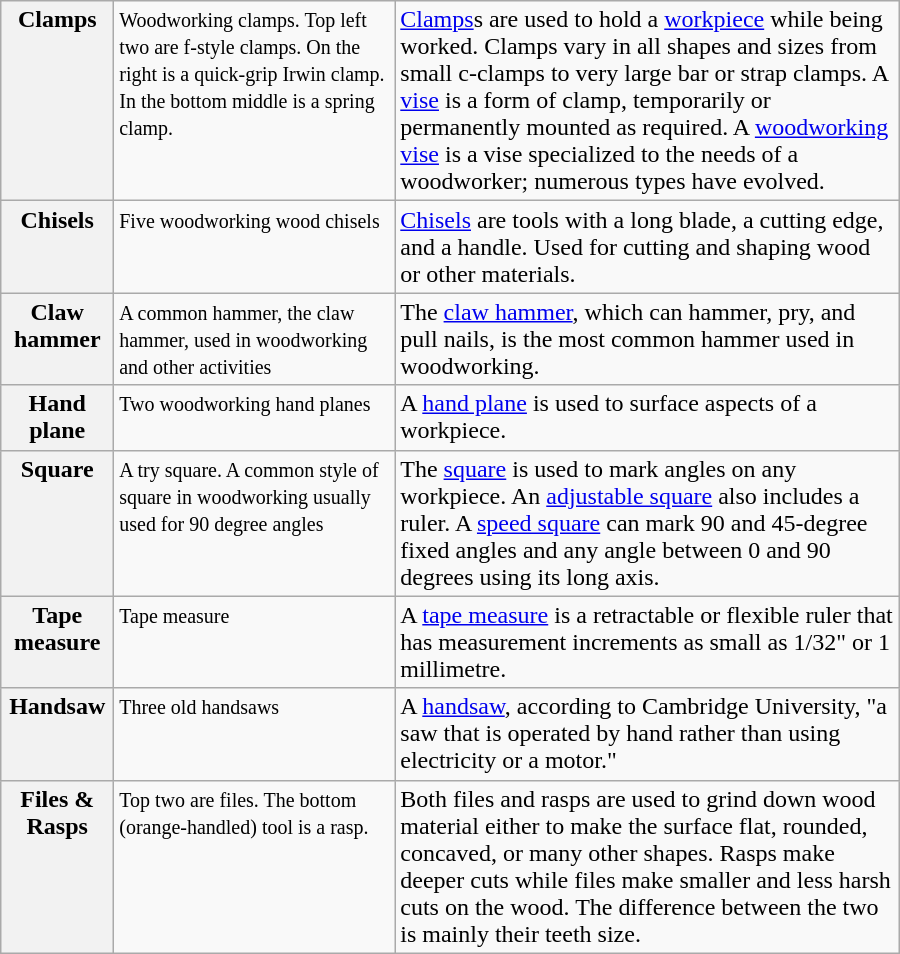<table class="wikitable" width=600px>
<tr style="vertical-align: top;">
<th>Clamps</th>
<td style="width:180px;"><small>Woodworking clamps. Top left two are f-style clamps. On the right is a quick-grip Irwin clamp. In the bottom middle is a spring clamp.</small></td>
<td><a href='#'>Clamps</a>s are used to hold a <a href='#'>workpiece</a> while being worked. Clamps vary in all shapes and sizes from small c-clamps to very large bar or strap clamps. A <a href='#'>vise</a> is a form of clamp, temporarily or permanently mounted as required. A <a href='#'>woodworking vise</a> is a vise specialized to the needs of a woodworker; numerous types have evolved.</td>
</tr>
<tr style="vertical-align: top;">
<th>Chisels</th>
<td><small>Five woodworking wood chisels</small></td>
<td><a href='#'>Chisels</a> are tools with a long blade, a cutting edge, and a handle. Used for cutting and shaping wood or other materials.</td>
</tr>
<tr style="vertical-align: top;">
<th>Claw hammer</th>
<td><small>A common hammer, the claw hammer, used in woodworking and other activities</small></td>
<td>The <a href='#'>claw hammer</a>, which can hammer, pry, and pull nails, is the most common hammer used in woodworking.</td>
</tr>
<tr style="vertical-align: top;">
<th>Hand plane</th>
<td><small>Two woodworking hand planes</small></td>
<td>A <a href='#'>hand plane</a> is used to surface aspects of a workpiece.</td>
</tr>
<tr style="vertical-align: top;">
<th>Square</th>
<td><small>A try square. A common style of square in woodworking usually used for 90 degree angles</small></td>
<td>The <a href='#'>square</a> is used to mark angles on any workpiece. An <a href='#'>adjustable square</a> also includes a ruler. A <a href='#'>speed square</a> can mark 90 and 45-degree fixed angles and any angle between 0 and 90 degrees using its long axis.</td>
</tr>
<tr style="vertical-align: top;">
<th>Tape measure</th>
<td><small>Tape measure</small></td>
<td>A <a href='#'>tape measure</a> is a retractable or flexible ruler that has measurement increments as small as 1/32" or 1 millimetre.</td>
</tr>
<tr style="vertical-align: top;">
<th>Handsaw</th>
<td><small>Three old handsaws</small></td>
<td>A <a href='#'>handsaw</a>, according to Cambridge University, "a saw that is operated by hand rather than using electricity or a motor."</td>
</tr>
<tr style="vertical-align: top;">
<th>Files & Rasps</th>
<td><small>Top two are files. The bottom (orange-handled) tool is a rasp.</small></td>
<td>Both files and rasps are used to grind down wood material either to make the surface flat, rounded, concaved, or many other shapes. Rasps make deeper cuts while files make smaller and less harsh cuts on the wood. The difference between the two is mainly their teeth size.</td>
</tr>
</table>
